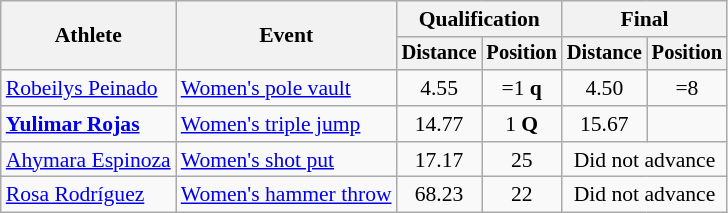<table class=wikitable style="font-size:90%">
<tr>
<th rowspan="2">Athlete</th>
<th rowspan="2">Event</th>
<th colspan="2">Qualification</th>
<th colspan="2">Final</th>
</tr>
<tr style="font-size:95%">
<th>Distance</th>
<th>Position</th>
<th>Distance</th>
<th>Position</th>
</tr>
<tr align=center>
<td align=left><a href='#'>Robeilys Peinado</a></td>
<td align=left><a href='#'>Women's pole vault</a></td>
<td>4.55</td>
<td>=1 <strong>q</strong></td>
<td>4.50</td>
<td>=8</td>
</tr>
<tr align=center>
<td align=left><strong><a href='#'>Yulimar Rojas</a></strong></td>
<td align=left><a href='#'>Women's triple jump</a></td>
<td>14.77</td>
<td>1 <strong>Q</strong></td>
<td>15.67 </td>
<td></td>
</tr>
<tr align=center>
<td align=left><a href='#'>Ahymara Espinoza</a></td>
<td align=left><a href='#'>Women's shot put</a></td>
<td>17.17</td>
<td>25</td>
<td colspan="2">Did not advance</td>
</tr>
<tr align=center>
<td align=left><a href='#'>Rosa Rodríguez</a></td>
<td align=left><a href='#'>Women's hammer throw</a></td>
<td>68.23</td>
<td>22</td>
<td colspan="2">Did not advance</td>
</tr>
</table>
